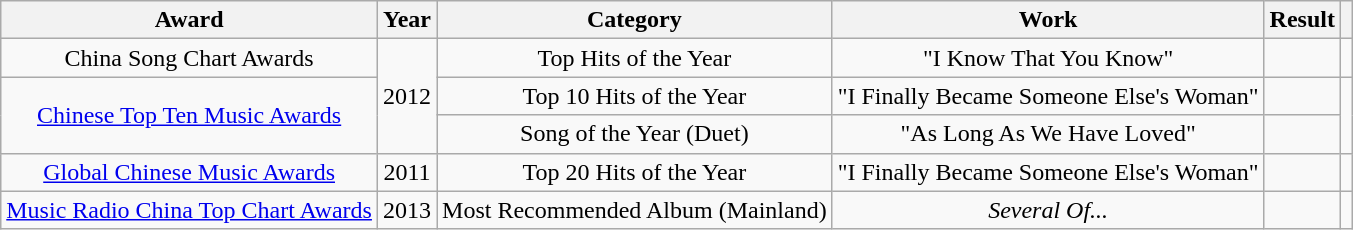<table class="wikitable sortable plainrowheaders" style="text-align:center;">
<tr>
<th scope="col">Award</th>
<th scope="col">Year</th>
<th scope="col">Category</th>
<th scope="col">Work</th>
<th scope="col">Result</th>
<th class="unsortable"></th>
</tr>
<tr>
<td>China Song Chart Awards</td>
<td rowspan="3">2012</td>
<td>Top Hits of the Year</td>
<td>"I Know That You Know"</td>
<td></td>
<td></td>
</tr>
<tr>
<td rowspan="2"><a href='#'>Chinese Top Ten Music Awards</a></td>
<td>Top 10 Hits of the Year</td>
<td>"I Finally Became Someone Else's Woman"</td>
<td></td>
<td rowspan="2"></td>
</tr>
<tr>
<td>Song of the Year (Duet)</td>
<td>"As Long As We Have Loved"</td>
<td></td>
</tr>
<tr>
<td><a href='#'>Global Chinese Music Awards</a></td>
<td>2011</td>
<td>Top 20 Hits of the Year</td>
<td>"I Finally Became Someone Else's Woman"</td>
<td></td>
<td></td>
</tr>
<tr>
<td><a href='#'>Music Radio China Top Chart Awards</a></td>
<td>2013</td>
<td>Most Recommended Album (Mainland)</td>
<td><em>Several Of...</em></td>
<td></td>
<td></td>
</tr>
</table>
